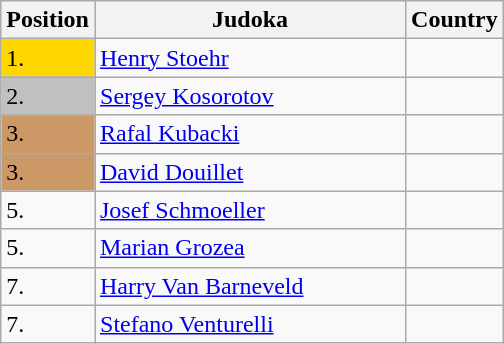<table class=wikitable>
<tr>
<th width=10>Position</th>
<th width=200>Judoka</th>
<th width=10>Country</th>
</tr>
<tr>
<td bgcolor=gold>1.</td>
<td><a href='#'>Henry Stoehr</a></td>
<td></td>
</tr>
<tr>
<td bgcolor=silver>2.</td>
<td><a href='#'>Sergey Kosorotov</a></td>
<td></td>
</tr>
<tr>
<td bgcolor=CC9966>3.</td>
<td><a href='#'>Rafal Kubacki</a></td>
<td></td>
</tr>
<tr>
<td bgcolor=CC9966>3.</td>
<td><a href='#'>David Douillet</a></td>
<td></td>
</tr>
<tr>
<td>5.</td>
<td><a href='#'>Josef Schmoeller</a></td>
<td></td>
</tr>
<tr>
<td>5.</td>
<td><a href='#'>Marian Grozea</a></td>
<td></td>
</tr>
<tr>
<td>7.</td>
<td><a href='#'>Harry Van Barneveld</a></td>
<td></td>
</tr>
<tr>
<td>7.</td>
<td><a href='#'>Stefano Venturelli</a></td>
<td></td>
</tr>
</table>
